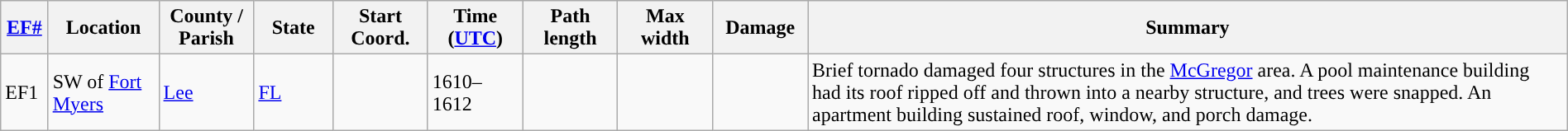<table class="wikitable sortable" style="width:100%;">
<tr>
<th scope="col"  style="width:3%; text-align:center;"><a href='#'>EF#</a></th>
<th scope="col"  style="width:7%; text-align:center;" class="unsortable">Location</th>
<th scope="col"  style="width:6%; text-align:center;" class="unsortable">County / Parish</th>
<th scope="col"  style="width:5%; text-align:center;">State</th>
<th scope="col"  style="width:6%; text-align:center;">Start Coord.</th>
<th scope="col"  style="width:6%; text-align:center;">Time (<a href='#'>UTC</a>)</th>
<th scope="col"  style="width:6%; text-align:center;">Path length</th>
<th scope="col"  style="width:6%; text-align:center;">Max width</th>
<th scope="col"  style="width:6%; text-align:center;">Damage</th>
<th scope="col" class="unsortable" style="width:48%; text-align:center;">Summary</th>
</tr>
<tr>
<td>EF1</td>
<td>SW of <a href='#'>Fort Myers</a></td>
<td><a href='#'>Lee</a></td>
<td><a href='#'>FL</a></td>
<td></td>
<td>1610–1612</td>
<td></td>
<td></td>
<td></td>
<td>Brief tornado damaged four structures in the <a href='#'>McGregor</a> area. A pool maintenance building had its roof ripped off and thrown into a nearby structure, and trees were snapped. An apartment building sustained roof, window, and porch damage.</td>
</tr>
</table>
